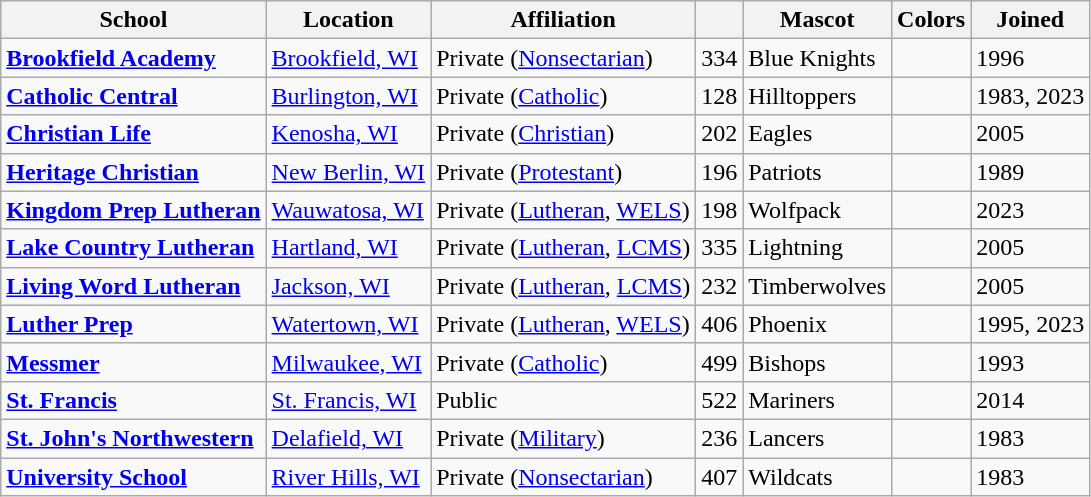<table class="wikitable sortable">
<tr>
<th>School</th>
<th>Location</th>
<th>Affiliation</th>
<th></th>
<th>Mascot</th>
<th>Colors</th>
<th>Joined</th>
</tr>
<tr>
<td><a href='#'><strong>Brookfield Academy</strong></a></td>
<td><a href='#'>Brookfield, WI</a></td>
<td>Private (<a href='#'>Nonsectarian</a>)</td>
<td>334</td>
<td>Blue Knights</td>
<td> </td>
<td>1996</td>
</tr>
<tr>
<td><a href='#'><strong>Catholic Central</strong></a></td>
<td><a href='#'>Burlington, WI</a></td>
<td>Private (<a href='#'>Catholic</a>)</td>
<td>128</td>
<td>Hilltoppers</td>
<td> </td>
<td>1983, 2023</td>
</tr>
<tr>
<td><a href='#'><strong>Christian Life</strong></a></td>
<td><a href='#'>Kenosha, WI</a></td>
<td>Private (<a href='#'>Christian</a>)</td>
<td>202</td>
<td>Eagles</td>
<td> </td>
<td>2005</td>
</tr>
<tr>
<td><a href='#'><strong>Heritage Christian</strong></a></td>
<td><a href='#'>New Berlin, WI</a></td>
<td>Private (<a href='#'>Protestant</a>)</td>
<td>196</td>
<td>Patriots</td>
<td> </td>
<td>1989</td>
</tr>
<tr>
<td><a href='#'><strong>Kingdom Prep Lutheran</strong></a></td>
<td><a href='#'>Wauwatosa, WI</a></td>
<td>Private (<a href='#'>Lutheran</a>, <a href='#'>WELS</a>)</td>
<td>198</td>
<td>Wolfpack</td>
<td> </td>
<td>2023</td>
</tr>
<tr>
<td><a href='#'><strong>Lake Country Lutheran</strong></a></td>
<td><a href='#'>Hartland, WI</a></td>
<td>Private (<a href='#'>Lutheran</a>, <a href='#'>LCMS</a>)</td>
<td>335</td>
<td>Lightning</td>
<td> </td>
<td>2005</td>
</tr>
<tr>
<td><a href='#'><strong>Living Word Lutheran</strong></a></td>
<td><a href='#'>Jackson, WI</a></td>
<td>Private (<a href='#'>Lutheran</a>, <a href='#'>LCMS</a>)</td>
<td>232</td>
<td>Timberwolves</td>
<td> </td>
<td>2005</td>
</tr>
<tr>
<td><a href='#'><strong>Luther Prep</strong></a></td>
<td><a href='#'>Watertown, WI</a></td>
<td>Private (<a href='#'>Lutheran</a>, <a href='#'>WELS</a>)</td>
<td>406</td>
<td>Phoenix</td>
<td> </td>
<td>1995,  2023</td>
</tr>
<tr>
<td><a href='#'><strong>Messmer</strong></a></td>
<td><a href='#'>Milwaukee, WI</a></td>
<td>Private (<a href='#'>Catholic</a>)</td>
<td>499</td>
<td>Bishops</td>
<td> </td>
<td>1993</td>
</tr>
<tr>
<td><a href='#'><strong>St. Francis</strong></a></td>
<td><a href='#'>St. Francis, WI</a></td>
<td>Public</td>
<td>522</td>
<td>Mariners</td>
<td> </td>
<td>2014</td>
</tr>
<tr>
<td><a href='#'><strong>St. John's Northwestern</strong></a></td>
<td><a href='#'>Delafield, WI</a></td>
<td>Private (<a href='#'>Military</a>)</td>
<td>236</td>
<td>Lancers</td>
<td> </td>
<td>1983</td>
</tr>
<tr>
<td><a href='#'><strong>University School</strong></a></td>
<td><a href='#'>River Hills, WI</a></td>
<td>Private (<a href='#'>Nonsectarian</a>)</td>
<td>407</td>
<td>Wildcats</td>
<td> </td>
<td>1983</td>
</tr>
</table>
